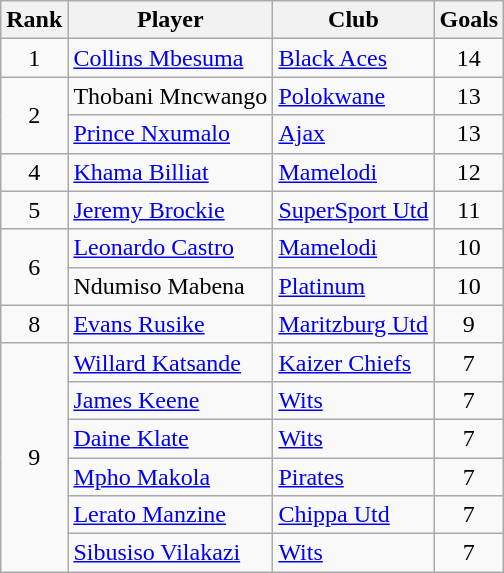<table class="wikitable sortable" style="text-align:center">
<tr>
<th>Rank</th>
<th>Player</th>
<th>Club</th>
<th>Goals</th>
</tr>
<tr>
<td>1</td>
<td align="left"> <a href='#'>Collins Mbesuma</a></td>
<td align="left"><a href='#'>Black Aces</a></td>
<td>14</td>
</tr>
<tr>
<td rowspan=2>2</td>
<td align="left"> Thobani Mncwango</td>
<td align="left"><a href='#'>Polokwane</a></td>
<td>13</td>
</tr>
<tr>
<td align="left"> <a href='#'>Prince Nxumalo</a></td>
<td align="left"><a href='#'>Ajax</a></td>
<td>13</td>
</tr>
<tr>
<td>4</td>
<td align="left"> <a href='#'>Khama Billiat</a></td>
<td align="left"><a href='#'>Mamelodi</a></td>
<td>12</td>
</tr>
<tr>
<td>5</td>
<td align="left"> <a href='#'>Jeremy Brockie</a></td>
<td align="left"><a href='#'>SuperSport Utd</a></td>
<td>11</td>
</tr>
<tr>
<td rowspan=2>6</td>
<td align="left"> <a href='#'>Leonardo Castro</a></td>
<td align="left"><a href='#'>Mamelodi</a></td>
<td>10</td>
</tr>
<tr>
<td align="left"> Ndumiso Mabena</td>
<td align="left"><a href='#'>Platinum</a></td>
<td>10</td>
</tr>
<tr>
<td>8</td>
<td align="left"> <a href='#'>Evans Rusike</a></td>
<td align="left"><a href='#'>Maritzburg Utd</a></td>
<td>9</td>
</tr>
<tr>
<td rowspan=6>9</td>
<td align="left"> <a href='#'>Willard Katsande</a></td>
<td align="left"><a href='#'>Kaizer Chiefs</a></td>
<td>7</td>
</tr>
<tr>
<td align="left"> <a href='#'>James Keene</a></td>
<td align="left"><a href='#'>Wits</a></td>
<td>7</td>
</tr>
<tr>
<td align="left"> <a href='#'>Daine Klate</a></td>
<td align="left"><a href='#'>Wits</a></td>
<td>7</td>
</tr>
<tr>
<td align="left"> <a href='#'>Mpho Makola</a></td>
<td align="left"><a href='#'>Pirates</a></td>
<td>7</td>
</tr>
<tr>
<td align="left"> <a href='#'>Lerato Manzine</a></td>
<td align="left"><a href='#'>Chippa Utd</a></td>
<td>7</td>
</tr>
<tr>
<td align="left"> <a href='#'>Sibusiso Vilakazi</a></td>
<td align="left"><a href='#'>Wits</a></td>
<td>7</td>
</tr>
</table>
